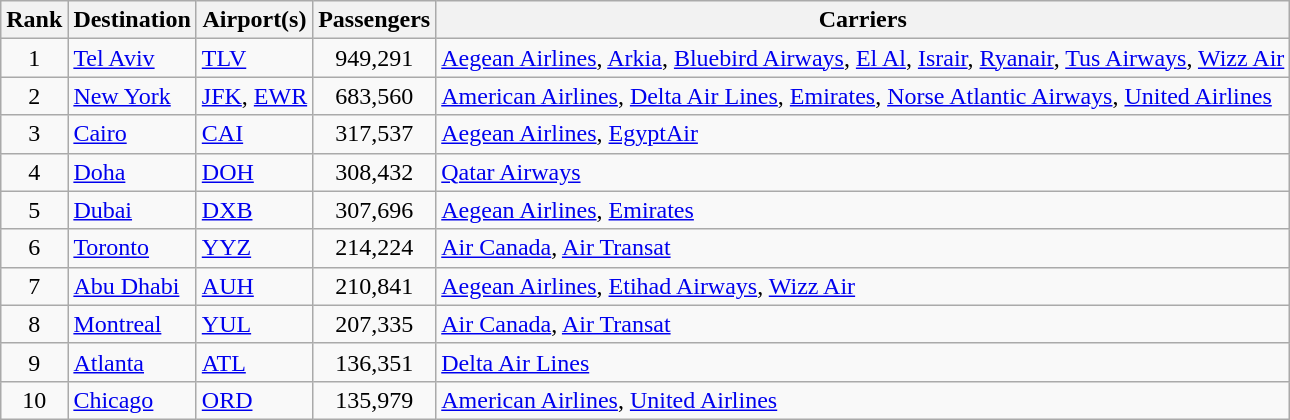<table class="wikitable">
<tr>
<th>Rank</th>
<th>Destination</th>
<th>Airport(s)</th>
<th>Passengers</th>
<th>Carriers</th>
</tr>
<tr>
<td align=center>1</td>
<td> <a href='#'>Tel Aviv</a></td>
<td><a href='#'>TLV</a></td>
<td align=center>949,291</td>
<td><a href='#'>Aegean Airlines</a>, <a href='#'>Arkia</a>, <a href='#'>Bluebird Airways</a>, <a href='#'>El Al</a>, <a href='#'>Israir</a>, <a href='#'>Ryanair</a>, <a href='#'>Tus Airways</a>, <a href='#'>Wizz Air</a></td>
</tr>
<tr>
<td align=center>2</td>
<td> <a href='#'>New York</a></td>
<td><a href='#'>JFK</a>, <a href='#'>EWR</a></td>
<td align=center>683,560</td>
<td><a href='#'>American Airlines</a>, <a href='#'>Delta Air Lines</a>, <a href='#'>Emirates</a>, <a href='#'>Norse Atlantic Airways</a>, <a href='#'>United Airlines</a></td>
</tr>
<tr>
<td align=center>3</td>
<td> <a href='#'>Cairo</a></td>
<td><a href='#'>CAI</a></td>
<td align=center>317,537</td>
<td><a href='#'>Aegean Airlines</a>, <a href='#'>EgyptAir</a></td>
</tr>
<tr>
<td align=center>4</td>
<td> <a href='#'>Doha</a></td>
<td><a href='#'>DOH</a></td>
<td align=center>308,432</td>
<td><a href='#'>Qatar Airways</a></td>
</tr>
<tr>
<td align=center>5</td>
<td> <a href='#'>Dubai</a></td>
<td><a href='#'>DXB</a></td>
<td align=center>307,696</td>
<td><a href='#'>Aegean Airlines</a>, <a href='#'>Emirates</a></td>
</tr>
<tr>
<td align=center>6</td>
<td> <a href='#'>Toronto</a></td>
<td><a href='#'>YYZ</a></td>
<td align=center>214,224</td>
<td><a href='#'>Air Canada</a>, <a href='#'>Air Transat</a></td>
</tr>
<tr>
<td align=center>7</td>
<td> <a href='#'>Abu Dhabi</a></td>
<td><a href='#'>AUH</a></td>
<td align=center>210,841</td>
<td><a href='#'>Aegean Airlines</a>, <a href='#'>Etihad Airways</a>, <a href='#'>Wizz Air</a></td>
</tr>
<tr>
<td align=center>8</td>
<td> <a href='#'>Montreal</a></td>
<td><a href='#'>YUL</a></td>
<td align=center>207,335</td>
<td><a href='#'>Air Canada</a>, <a href='#'>Air Transat</a></td>
</tr>
<tr>
<td align=center>9</td>
<td> <a href='#'>Atlanta</a></td>
<td><a href='#'>ATL</a></td>
<td align=center>136,351</td>
<td><a href='#'>Delta Air Lines</a></td>
</tr>
<tr>
<td align=center>10</td>
<td> <a href='#'>Chicago</a></td>
<td><a href='#'>ORD</a></td>
<td align=center>135,979</td>
<td><a href='#'>American Airlines</a>, <a href='#'>United Airlines</a></td>
</tr>
</table>
